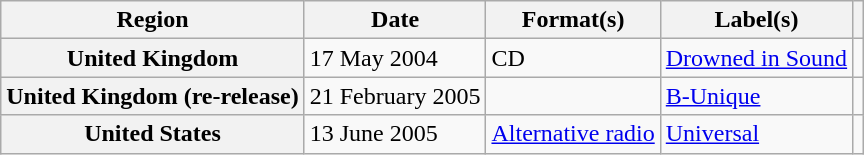<table class="wikitable plainrowheaders">
<tr>
<th scope="col">Region</th>
<th scope="col">Date</th>
<th scope="col">Format(s)</th>
<th scope="col">Label(s)</th>
<th scope="col"></th>
</tr>
<tr>
<th scope="row">United Kingdom</th>
<td>17 May 2004</td>
<td>CD</td>
<td><a href='#'>Drowned in Sound</a></td>
<td></td>
</tr>
<tr>
<th scope="row">United Kingdom (re-release)</th>
<td>21 February 2005</td>
<td></td>
<td><a href='#'>B-Unique</a></td>
<td></td>
</tr>
<tr>
<th scope="row">United States</th>
<td>13 June 2005</td>
<td><a href='#'>Alternative radio</a></td>
<td><a href='#'>Universal</a></td>
<td></td>
</tr>
</table>
